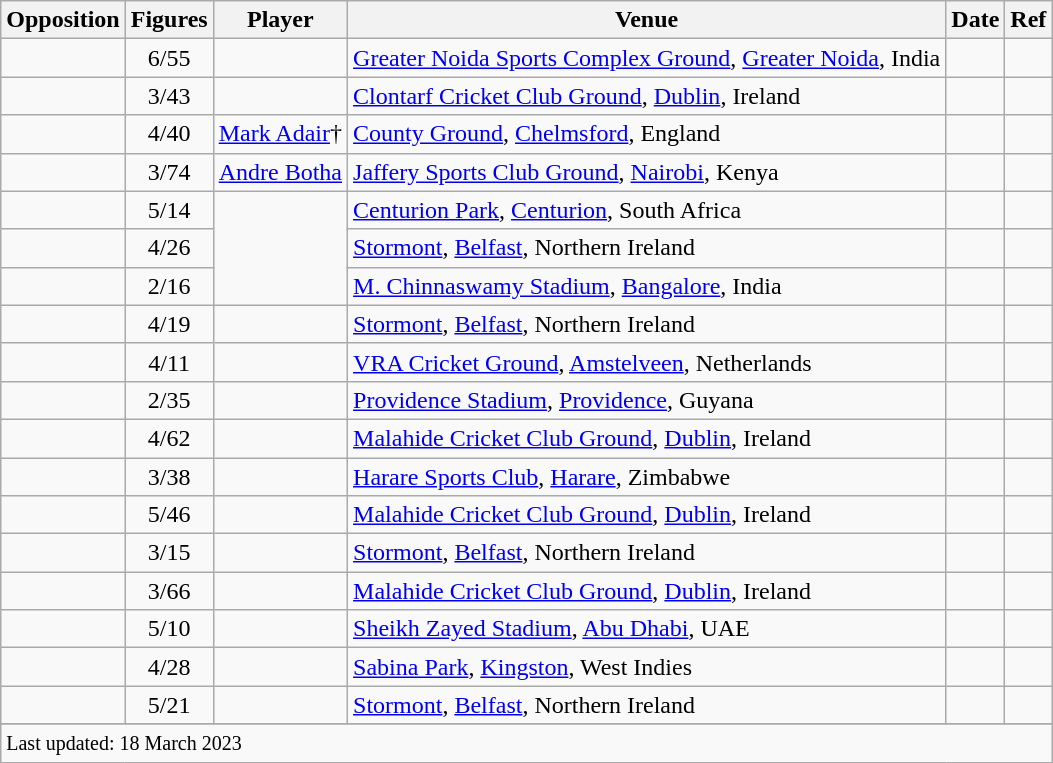<table class="wikitable sortable">
<tr>
<th scope=col>Opposition</th>
<th scope=col>Figures</th>
<th scope=col>Player</th>
<th scope=col>Venue</th>
<th scope=col>Date</th>
<th scope=col>Ref</th>
</tr>
<tr>
<td></td>
<td scope=row style=text-align:center;>6/55</td>
<td> </td>
<td><a href='#'>Greater Noida Sports Complex Ground</a>, <a href='#'>Greater Noida</a>, India</td>
<td></td>
<td></td>
</tr>
<tr>
<td></td>
<td scope=row style=text-align:center;>3/43</td>
<td></td>
<td><a href='#'>Clontarf Cricket Club Ground</a>, <a href='#'>Dublin</a>, Ireland</td>
<td></td>
<td></td>
</tr>
<tr>
<td></td>
<td scope=row style=text-align:center;>4/40</td>
<td><a href='#'>Mark Adair</a>†</td>
<td><a href='#'>County Ground</a>, <a href='#'>Chelmsford</a>, England</td>
<td></td>
<td></td>
</tr>
<tr>
<td></td>
<td scope=row style=text-align:center;>3/74</td>
<td><a href='#'>Andre Botha</a></td>
<td><a href='#'>Jaffery Sports Club Ground</a>, <a href='#'>Nairobi</a>, Kenya</td>
<td></td>
<td></td>
</tr>
<tr>
<td></td>
<td scope=row style=text-align:center;>5/14</td>
<td rowspan=3></td>
<td><a href='#'>Centurion Park</a>, <a href='#'>Centurion</a>, South Africa</td>
<td></td>
<td></td>
</tr>
<tr>
<td></td>
<td scope=row style=text-align:center;>4/26</td>
<td><a href='#'>Stormont</a>, <a href='#'>Belfast</a>, Northern Ireland</td>
<td></td>
<td></td>
</tr>
<tr>
<td></td>
<td scope=row style=text-align:center;>2/16</td>
<td><a href='#'>M. Chinnaswamy Stadium</a>, <a href='#'>Bangalore</a>, India</td>
<td> </td>
<td></td>
</tr>
<tr>
<td></td>
<td scope=row style=text-align:center;>4/19</td>
<td></td>
<td><a href='#'>Stormont</a>, <a href='#'>Belfast</a>, Northern Ireland</td>
<td></td>
<td></td>
</tr>
<tr>
<td></td>
<td scope=row style=text-align:center;>4/11</td>
<td></td>
<td><a href='#'>VRA Cricket Ground</a>, <a href='#'>Amstelveen</a>, Netherlands</td>
<td></td>
<td></td>
</tr>
<tr>
<td></td>
<td scope=row style=text-align:center;>2/35</td>
<td></td>
<td><a href='#'>Providence Stadium</a>, <a href='#'>Providence</a>, Guyana</td>
<td> </td>
<td></td>
</tr>
<tr>
<td></td>
<td scope=row style=text-align:center;>4/62</td>
<td></td>
<td><a href='#'>Malahide Cricket Club Ground</a>, <a href='#'>Dublin</a>, Ireland</td>
<td></td>
<td></td>
</tr>
<tr>
<td></td>
<td scope=row style=text-align:center;>3/38</td>
<td> </td>
<td><a href='#'>Harare Sports Club</a>, <a href='#'>Harare</a>, Zimbabwe</td>
<td></td>
<td></td>
</tr>
<tr>
<td></td>
<td scope=row style=text-align:center;>5/46</td>
<td> </td>
<td><a href='#'>Malahide Cricket Club Ground</a>, <a href='#'>Dublin</a>, Ireland</td>
<td></td>
<td></td>
</tr>
<tr>
<td></td>
<td scope=row style=text-align:center;>3/15</td>
<td></td>
<td><a href='#'>Stormont</a>, <a href='#'>Belfast</a>, Northern Ireland</td>
<td></td>
<td></td>
</tr>
<tr>
<td></td>
<td scope=row style=text-align:center;>3/66</td>
<td></td>
<td><a href='#'>Malahide Cricket Club Ground</a>, <a href='#'>Dublin</a>, Ireland</td>
<td></td>
<td></td>
</tr>
<tr>
<td></td>
<td scope=row style=text-align:center;>5/10</td>
<td> </td>
<td><a href='#'>Sheikh Zayed Stadium</a>, <a href='#'>Abu Dhabi</a>, UAE</td>
<td></td>
<td></td>
</tr>
<tr>
<td></td>
<td scope=row style=text-align:center;>4/28</td>
<td></td>
<td><a href='#'>Sabina Park</a>, <a href='#'>Kingston</a>, West Indies</td>
<td></td>
<td></td>
</tr>
<tr>
<td></td>
<td scope=row style=text-align:center;>5/21</td>
<td></td>
<td><a href='#'>Stormont</a>, <a href='#'>Belfast</a>, Northern Ireland</td>
<td></td>
<td></td>
</tr>
<tr>
</tr>
<tr class=sortbottom>
<td colspan=6><small>Last updated: 18 March 2023</small></td>
</tr>
</table>
